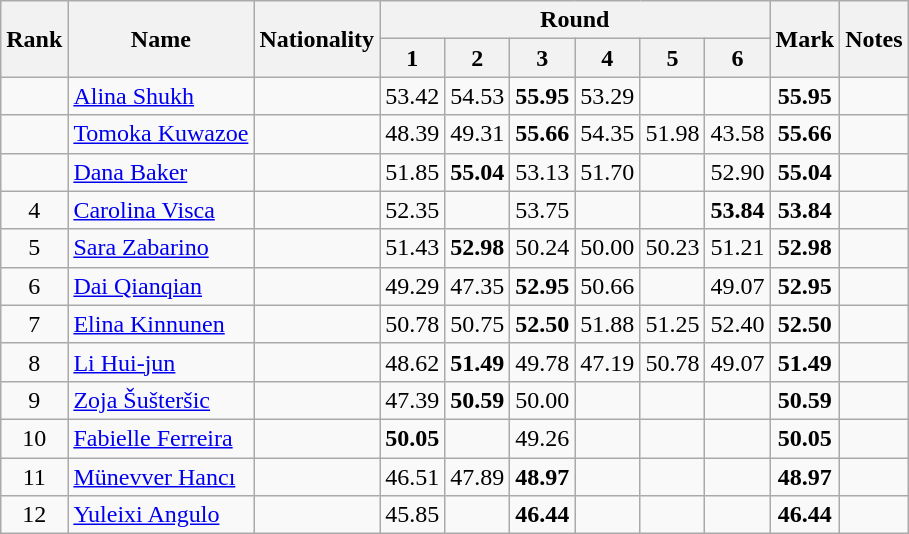<table class="wikitable sortable" style="text-align:center">
<tr>
<th rowspan=2 data-sort-type="number">Rank</th>
<th rowspan=2>Name</th>
<th rowspan=2>Nationality</th>
<th colspan=6>Round</th>
<th rowspan=2>Mark</th>
<th rowspan=2>Notes</th>
</tr>
<tr>
<th>1</th>
<th>2</th>
<th>3</th>
<th>4</th>
<th>5</th>
<th>6</th>
</tr>
<tr>
<td></td>
<td align="left"><a href='#'>Alina Shukh</a></td>
<td align="left"></td>
<td>53.42</td>
<td>54.53</td>
<td><strong>55.95</strong></td>
<td>53.29</td>
<td></td>
<td></td>
<td><strong>55.95</strong></td>
<td></td>
</tr>
<tr>
<td></td>
<td align="left"><a href='#'>Tomoka Kuwazoe</a></td>
<td align="left"></td>
<td>48.39</td>
<td>49.31</td>
<td><strong>55.66</strong></td>
<td>54.35</td>
<td>51.98</td>
<td>43.58</td>
<td><strong>55.66</strong></td>
<td></td>
</tr>
<tr>
<td></td>
<td align="left"><a href='#'>Dana Baker</a></td>
<td align="left"></td>
<td>51.85</td>
<td><strong>55.04</strong></td>
<td>53.13</td>
<td>51.70</td>
<td></td>
<td>52.90</td>
<td><strong>55.04</strong></td>
<td></td>
</tr>
<tr>
<td>4</td>
<td align="left"><a href='#'>Carolina Visca</a></td>
<td align="left"></td>
<td>52.35</td>
<td></td>
<td>53.75</td>
<td></td>
<td></td>
<td><strong>53.84</strong></td>
<td><strong>53.84</strong></td>
<td></td>
</tr>
<tr>
<td>5</td>
<td align="left"><a href='#'>Sara Zabarino</a></td>
<td align="left"></td>
<td>51.43</td>
<td><strong>52.98</strong></td>
<td>50.24</td>
<td>50.00</td>
<td>50.23</td>
<td>51.21</td>
<td><strong>52.98</strong></td>
<td></td>
</tr>
<tr>
<td>6</td>
<td align="left"><a href='#'>Dai Qianqian</a></td>
<td align="left"></td>
<td>49.29</td>
<td>47.35</td>
<td><strong>52.95</strong></td>
<td>50.66</td>
<td></td>
<td>49.07</td>
<td><strong>52.95</strong></td>
<td></td>
</tr>
<tr>
<td>7</td>
<td align="left"><a href='#'>Elina Kinnunen</a></td>
<td align="left"></td>
<td>50.78</td>
<td>50.75</td>
<td><strong>52.50</strong></td>
<td>51.88</td>
<td>51.25</td>
<td>52.40</td>
<td><strong>52.50</strong></td>
<td></td>
</tr>
<tr>
<td>8</td>
<td align="left"><a href='#'>Li Hui-jun</a></td>
<td align="left"></td>
<td>48.62</td>
<td><strong>51.49</strong></td>
<td>49.78</td>
<td>47.19</td>
<td>50.78</td>
<td>49.07</td>
<td><strong>51.49</strong></td>
<td></td>
</tr>
<tr>
<td>9</td>
<td align="left"><a href='#'>Zoja Šušteršic</a></td>
<td align="left"></td>
<td>47.39</td>
<td><strong>50.59</strong></td>
<td>50.00</td>
<td></td>
<td></td>
<td></td>
<td><strong>50.59</strong></td>
<td></td>
</tr>
<tr>
<td>10</td>
<td align="left"><a href='#'>Fabielle Ferreira</a></td>
<td align="left"></td>
<td><strong>50.05</strong></td>
<td></td>
<td>49.26</td>
<td></td>
<td></td>
<td></td>
<td><strong>50.05</strong></td>
<td></td>
</tr>
<tr>
<td>11</td>
<td align="left"><a href='#'>Münevver Hancı</a></td>
<td align="left"></td>
<td>46.51</td>
<td>47.89</td>
<td><strong>48.97</strong></td>
<td></td>
<td></td>
<td></td>
<td><strong>48.97</strong></td>
<td></td>
</tr>
<tr>
<td>12</td>
<td align="left"><a href='#'>Yuleixi Angulo</a></td>
<td align="left"></td>
<td>45.85</td>
<td></td>
<td><strong>46.44</strong></td>
<td></td>
<td></td>
<td></td>
<td><strong>46.44</strong></td>
<td></td>
</tr>
</table>
